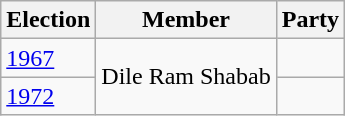<table class="wikitable sortable">
<tr>
<th>Election</th>
<th>Member</th>
<th colspan=2>Party</th>
</tr>
<tr>
<td><a href='#'>1967</a></td>
<td rowspan=2>Dile Ram Shabab</td>
<td></td>
</tr>
<tr>
<td><a href='#'>1972</a></td>
</tr>
</table>
